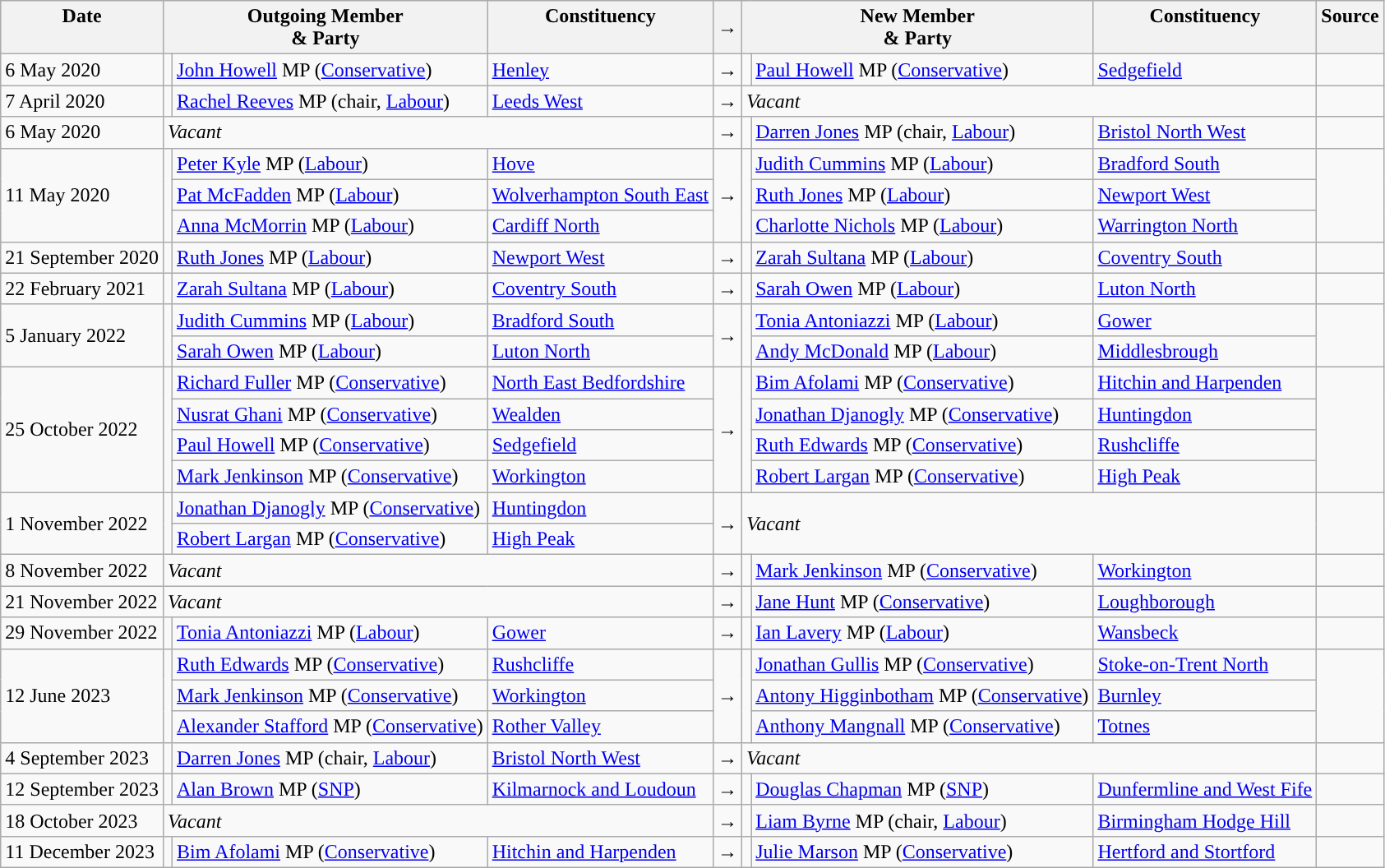<table class="wikitable">
<tr>
<th valign="top">Date</th>
<th colspan="2" valign="top">Outgoing Member<br>& Party</th>
<th valign="top">Constituency</th>
<th>→</th>
<th colspan="2" valign="top">New Member<br>& Party</th>
<th valign="top">Constituency</th>
<th valign="top">Source</th>
</tr>
<tr>
<td>6 May 2020</td>
<td style="color:inherit;background:"></td>
<td><a href='#'>John Howell</a> MP (<a href='#'>Conservative</a>)</td>
<td><a href='#'>Henley</a></td>
<td>→</td>
<td style="color:inherit;background:"></td>
<td><a href='#'>Paul Howell</a> MP (<a href='#'>Conservative</a>)</td>
<td><a href='#'>Sedgefield</a></td>
<td></td>
</tr>
<tr>
<td>7 April 2020</td>
<td style="color:inherit;background:"></td>
<td><a href='#'>Rachel Reeves</a> MP (chair, <a href='#'>Labour</a>)</td>
<td><a href='#'>Leeds West</a></td>
<td>→</td>
<td colspan=3><em>Vacant</em></td>
<td></td>
</tr>
<tr>
<td>6 May 2020</td>
<td colspan=3><em>Vacant</em></td>
<td>→</td>
<td style="color:inherit;background:"></td>
<td><a href='#'>Darren Jones</a> MP (chair, <a href='#'>Labour</a>)</td>
<td><a href='#'>Bristol North West</a></td>
<td></td>
</tr>
<tr>
<td rowspan=3>11 May 2020</td>
<td rowspan=3 style="color:inherit;background:"></td>
<td><a href='#'>Peter Kyle</a> MP (<a href='#'>Labour</a>)</td>
<td><a href='#'>Hove</a></td>
<td rowspan=3>→</td>
<td rowspan=3 style="color:inherit;background:"></td>
<td><a href='#'>Judith Cummins</a> MP (<a href='#'>Labour</a>)</td>
<td><a href='#'>Bradford South</a></td>
<td rowspan=3></td>
</tr>
<tr>
<td><a href='#'>Pat McFadden</a> MP (<a href='#'>Labour</a>)</td>
<td><a href='#'>Wolverhampton South East</a></td>
<td><a href='#'>Ruth Jones</a> MP (<a href='#'>Labour</a>)</td>
<td><a href='#'>Newport West</a></td>
</tr>
<tr>
<td><a href='#'>Anna McMorrin</a> MP (<a href='#'>Labour</a>)</td>
<td><a href='#'>Cardiff North</a></td>
<td><a href='#'>Charlotte Nichols</a> MP (<a href='#'>Labour</a>)</td>
<td><a href='#'>Warrington North</a></td>
</tr>
<tr>
<td>21 September 2020</td>
<td style="color:inherit;background:"></td>
<td><a href='#'>Ruth Jones</a> MP (<a href='#'>Labour</a>)</td>
<td><a href='#'>Newport West</a></td>
<td>→</td>
<td style="color:inherit;background:"></td>
<td><a href='#'>Zarah Sultana</a> MP (<a href='#'>Labour</a>)</td>
<td><a href='#'>Coventry South</a></td>
<td></td>
</tr>
<tr>
<td>22 February 2021</td>
<td style="color:inherit;background:"></td>
<td><a href='#'>Zarah Sultana</a> MP (<a href='#'>Labour</a>)</td>
<td><a href='#'>Coventry South</a></td>
<td>→</td>
<td style="color:inherit;background:"></td>
<td><a href='#'>Sarah Owen</a> MP (<a href='#'>Labour</a>)</td>
<td><a href='#'>Luton North</a></td>
<td></td>
</tr>
<tr>
<td rowspan=2>5 January 2022</td>
<td rowspan=2 style="color:inherit;background:"></td>
<td><a href='#'>Judith Cummins</a> MP (<a href='#'>Labour</a>)</td>
<td><a href='#'>Bradford South</a></td>
<td rowspan=2>→</td>
<td rowspan=2 style="color:inherit;background:"></td>
<td><a href='#'>Tonia Antoniazzi</a> MP (<a href='#'>Labour</a>)</td>
<td><a href='#'>Gower</a></td>
<td rowspan=2></td>
</tr>
<tr>
<td><a href='#'>Sarah Owen</a> MP (<a href='#'>Labour</a>)</td>
<td><a href='#'>Luton North</a></td>
<td><a href='#'>Andy McDonald</a> MP (<a href='#'>Labour</a>)</td>
<td><a href='#'>Middlesbrough</a></td>
</tr>
<tr>
<td rowspan=4>25 October 2022</td>
<td rowspan=4 style="color:inherit;background:"></td>
<td><a href='#'>Richard Fuller</a> MP (<a href='#'>Conservative</a>)</td>
<td><a href='#'>North East Bedfordshire</a></td>
<td rowspan=4>→</td>
<td rowspan=4 style="color:inherit;background:"></td>
<td><a href='#'>Bim Afolami</a> MP (<a href='#'>Conservative</a>)</td>
<td><a href='#'>Hitchin and Harpenden</a></td>
<td rowspan=4></td>
</tr>
<tr>
<td><a href='#'>Nusrat Ghani</a> MP (<a href='#'>Conservative</a>)</td>
<td><a href='#'>Wealden</a></td>
<td><a href='#'>Jonathan Djanogly</a> MP (<a href='#'>Conservative</a>)</td>
<td><a href='#'>Huntingdon</a></td>
</tr>
<tr>
<td><a href='#'>Paul Howell</a> MP (<a href='#'>Conservative</a>)</td>
<td><a href='#'>Sedgefield</a></td>
<td><a href='#'>Ruth Edwards</a> MP (<a href='#'>Conservative</a>)</td>
<td><a href='#'>Rushcliffe</a></td>
</tr>
<tr>
<td><a href='#'>Mark Jenkinson</a> MP (<a href='#'>Conservative</a>)</td>
<td><a href='#'>Workington</a></td>
<td><a href='#'>Robert Largan</a> MP (<a href='#'>Conservative</a>)</td>
<td><a href='#'>High Peak</a></td>
</tr>
<tr>
<td rowspan=2>1 November 2022</td>
<td rowspan=2 style="color:inherit;background:"></td>
<td><a href='#'>Jonathan Djanogly</a> MP (<a href='#'>Conservative</a>)</td>
<td><a href='#'>Huntingdon</a></td>
<td rowspan=2>→</td>
<td rowspan=2 colspan=3><em>Vacant</em></td>
<td rowspan=2></td>
</tr>
<tr>
<td><a href='#'>Robert Largan</a> MP (<a href='#'>Conservative</a>)</td>
<td><a href='#'>High Peak</a></td>
</tr>
<tr>
<td>8 November 2022</td>
<td colspan=3><em>Vacant</em></td>
<td>→</td>
<td style="color:inherit;background:"></td>
<td><a href='#'>Mark Jenkinson</a> MP (<a href='#'>Conservative</a>)</td>
<td><a href='#'>Workington</a></td>
<td></td>
</tr>
<tr>
<td>21 November 2022</td>
<td colspan=3><em>Vacant</em></td>
<td>→</td>
<td style="color:inherit;background:"></td>
<td><a href='#'>Jane Hunt</a> MP (<a href='#'>Conservative</a>)</td>
<td><a href='#'>Loughborough</a></td>
<td></td>
</tr>
<tr>
<td>29 November 2022</td>
<td style="color:inherit;background:"></td>
<td><a href='#'>Tonia Antoniazzi</a> MP (<a href='#'>Labour</a>)</td>
<td><a href='#'>Gower</a></td>
<td>→</td>
<td style="color:inherit;background:"></td>
<td><a href='#'>Ian Lavery</a> MP (<a href='#'>Labour</a>)</td>
<td><a href='#'>Wansbeck</a></td>
<td></td>
</tr>
<tr>
<td rowspan=3>12 June 2023</td>
<td rowspan=3 style="color:inherit;background:"></td>
<td><a href='#'>Ruth Edwards</a> MP (<a href='#'>Conservative</a>)</td>
<td><a href='#'>Rushcliffe</a></td>
<td rowspan=3>→</td>
<td rowspan=3 style="color:inherit;background:"></td>
<td><a href='#'>Jonathan Gullis</a> MP (<a href='#'>Conservative</a>)</td>
<td><a href='#'>Stoke-on-Trent North</a></td>
<td rowspan=3></td>
</tr>
<tr>
<td><a href='#'>Mark Jenkinson</a> MP (<a href='#'>Conservative</a>)</td>
<td><a href='#'>Workington</a></td>
<td><a href='#'>Antony Higginbotham</a> MP (<a href='#'>Conservative</a>)</td>
<td><a href='#'>Burnley</a></td>
</tr>
<tr>
<td><a href='#'>Alexander Stafford</a> MP (<a href='#'>Conservative</a>)</td>
<td><a href='#'>Rother Valley</a></td>
<td><a href='#'>Anthony Mangnall</a> MP (<a href='#'>Conservative</a>)</td>
<td><a href='#'>Totnes</a></td>
</tr>
<tr>
<td>4 September 2023</td>
<td style="color:inherit;background:"></td>
<td><a href='#'>Darren Jones</a> MP (chair, <a href='#'>Labour</a>)</td>
<td><a href='#'>Bristol North West</a></td>
<td>→</td>
<td colspan=3><em>Vacant</em></td>
<td></td>
</tr>
<tr>
<td>12 September 2023</td>
<td style="color:inherit;background:"></td>
<td><a href='#'>Alan Brown</a> MP (<a href='#'>SNP</a>)</td>
<td><a href='#'>Kilmarnock and Loudoun</a></td>
<td>→</td>
<td style="color:inherit;background:"></td>
<td><a href='#'>Douglas Chapman</a> MP (<a href='#'>SNP</a>)</td>
<td><a href='#'>Dunfermline and West Fife</a></td>
<td></td>
</tr>
<tr>
<td>18 October 2023</td>
<td colspan=3><em>Vacant</em></td>
<td>→</td>
<td style="color:inherit;background:"></td>
<td><a href='#'>Liam Byrne</a> MP (chair, <a href='#'>Labour</a>)</td>
<td><a href='#'>Birmingham Hodge Hill</a></td>
<td></td>
</tr>
<tr>
<td>11 December 2023</td>
<td style="color:inherit;background:"></td>
<td><a href='#'>Bim Afolami</a> MP (<a href='#'>Conservative</a>)</td>
<td><a href='#'>Hitchin and Harpenden</a></td>
<td>→</td>
<td style="color:inherit;background:"></td>
<td><a href='#'>Julie Marson</a> MP (<a href='#'>Conservative</a>)</td>
<td><a href='#'>Hertford and Stortford</a></td>
<td></td>
</tr>
</table>
